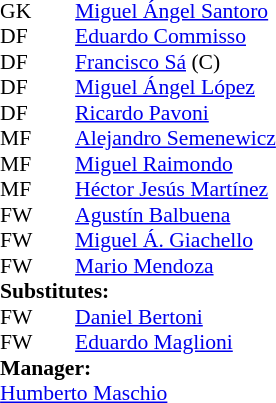<table cellspacing="0" cellpadding="0" style="font-size:90%; margin:0.2em auto;">
<tr>
<th width="25"></th>
<th width="25"></th>
</tr>
<tr>
<td>GK</td>
<td></td>
<td> <a href='#'>Miguel Ángel Santoro</a></td>
</tr>
<tr>
<td>DF</td>
<td></td>
<td> <a href='#'>Eduardo Commisso</a></td>
</tr>
<tr>
<td>DF</td>
<td></td>
<td> <a href='#'>Francisco Sá</a> (C)</td>
</tr>
<tr>
<td>DF</td>
<td></td>
<td> <a href='#'>Miguel Ángel López</a></td>
</tr>
<tr>
<td>DF</td>
<td></td>
<td> <a href='#'>Ricardo Pavoni</a></td>
</tr>
<tr>
<td>MF</td>
<td></td>
<td> <a href='#'>Alejandro Semenewicz</a></td>
</tr>
<tr>
<td>MF</td>
<td></td>
<td> <a href='#'>Miguel Raimondo</a></td>
</tr>
<tr>
<td>MF</td>
<td></td>
<td> <a href='#'>Héctor Jesús Martínez</a></td>
</tr>
<tr>
<td>FW</td>
<td></td>
<td> <a href='#'>Agustín Balbuena</a></td>
<td></td>
<td></td>
</tr>
<tr>
<td>FW</td>
<td></td>
<td> <a href='#'>Miguel Á. Giachello</a></td>
<td></td>
<td></td>
</tr>
<tr>
<td>FW</td>
<td></td>
<td> <a href='#'>Mario Mendoza</a></td>
</tr>
<tr>
<td colspan=3><strong>Substitutes:</strong></td>
</tr>
<tr>
<td>FW</td>
<td></td>
<td> <a href='#'>Daniel Bertoni</a></td>
<td></td>
<td></td>
</tr>
<tr>
<td>FW</td>
<td></td>
<td> <a href='#'>Eduardo Maglioni</a></td>
<td></td>
<td></td>
</tr>
<tr>
<td colspan=3><strong>Manager:</strong></td>
</tr>
<tr>
<td colspan=4> <a href='#'>Humberto Maschio</a></td>
</tr>
</table>
